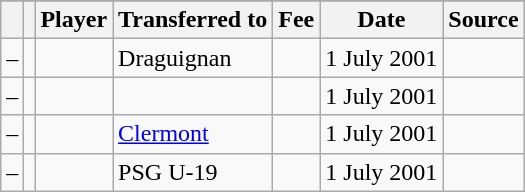<table class="wikitable plainrowheaders sortable">
<tr>
</tr>
<tr>
<th></th>
<th></th>
<th scope=col>Player</th>
<th !scope=col>Transferred to</th>
<th scope=col>Fee</th>
<th scope=col>Date</th>
<th scope=col>Source</th>
</tr>
<tr>
<td align=center>–</td>
<td align=center></td>
<td></td>
<td> Draguignan</td>
<td></td>
<td>1 July 2001</td>
<td></td>
</tr>
<tr>
<td align=center>–</td>
<td align=center></td>
<td></td>
<td></td>
<td></td>
<td>1 July 2001</td>
<td></td>
</tr>
<tr>
<td align=center>–</td>
<td align=center></td>
<td></td>
<td> <a href='#'>Clermont</a></td>
<td></td>
<td>1 July 2001</td>
<td></td>
</tr>
<tr>
<td align=center>–</td>
<td align=center></td>
<td></td>
<td> PSG U-19</td>
<td></td>
<td>1 July 2001</td>
<td></td>
</tr>
</table>
